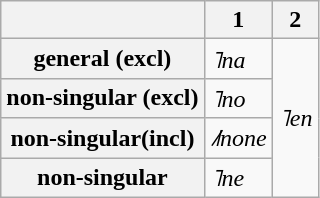<table class="wikitable">
<tr>
<th></th>
<th>1</th>
<th>2</th>
</tr>
<tr>
<th>general (excl)</th>
<td><em>˥na</em></td>
<td rowspan="4"><em>˥en</em></td>
</tr>
<tr>
<th>non-singular (excl)</th>
<td><em>˥no</em></td>
</tr>
<tr>
<th>non-singular(incl)</th>
<td><em>˩˥none</em></td>
</tr>
<tr>
<th>non-singular</th>
<td><em>˥ne</em></td>
</tr>
</table>
